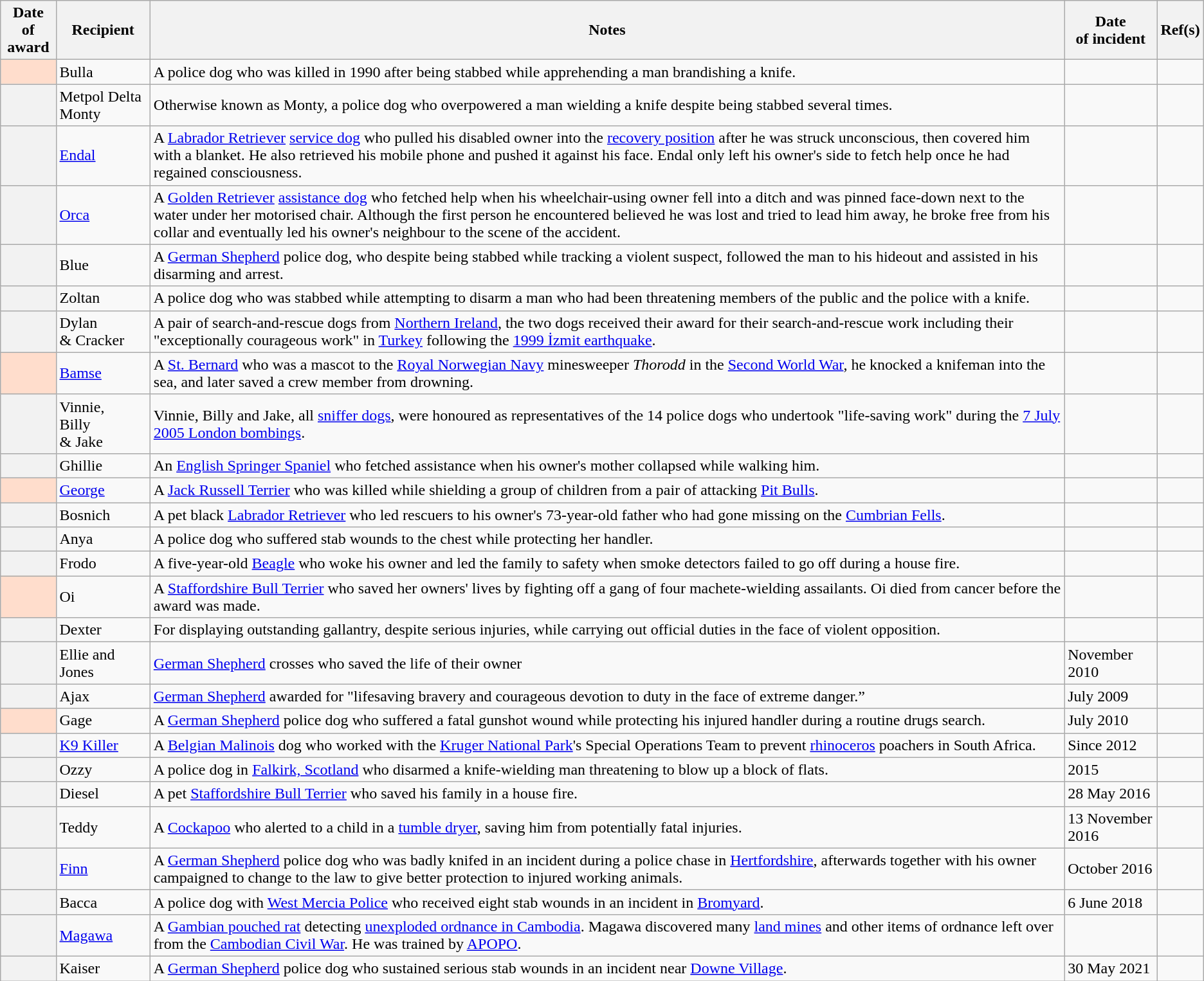<table class="sortable plainrowheaders wikitable">
<tr>
<th scope="col">Date<br>of award</th>
<th scope="col">Recipient</th>
<th scope="col" class="unsortable">Notes</th>
<th scope="col">Date<br>of incident</th>
<th scope="col"  class="unsortable" align=center>Ref(s)</th>
</tr>
<tr>
<th scope="row" style="background:#FFDDCC;"></th>
<td>Bulla</td>
<td>A police dog who was killed in 1990 after being stabbed while apprehending a man brandishing a knife.</td>
<td></td>
<td align=center></td>
</tr>
<tr>
<th scope="row"></th>
<td>Metpol Delta Monty</td>
<td>Otherwise known as Monty, a police dog who overpowered a man wielding a knife despite being stabbed several times.</td>
<td></td>
<td align=center></td>
</tr>
<tr>
<th scope="row"></th>
<td><a href='#'>Endal</a></td>
<td>A <a href='#'>Labrador Retriever</a> <a href='#'>service dog</a> who pulled his disabled owner into the <a href='#'>recovery position</a> after he was struck unconscious, then covered him with a blanket. He also retrieved his mobile phone and pushed it against his face. Endal only left his owner's side to fetch help once he had regained consciousness.</td>
<td></td>
<td align=center></td>
</tr>
<tr>
<th scope="row"></th>
<td><a href='#'>Orca</a></td>
<td>A <a href='#'>Golden Retriever</a> <a href='#'>assistance dog</a> who fetched help when his wheelchair-using owner fell into a ditch and was pinned face-down next to the water under her motorised chair. Although the first person he encountered believed he was lost and tried to lead him away, he broke free from his collar and eventually led his owner's neighbour to the scene of the accident.</td>
<td></td>
<td align=center></td>
</tr>
<tr>
<th scope="row"></th>
<td>Blue</td>
<td>A <a href='#'>German Shepherd</a> police dog, who despite being stabbed while tracking a violent suspect, followed the man to his hideout and assisted in his disarming and arrest.</td>
<td></td>
<td align=center></td>
</tr>
<tr>
<th scope="row"></th>
<td>Zoltan</td>
<td>A police dog who was stabbed while attempting to disarm a man who had been threatening members of the public and the police with a knife.</td>
<td></td>
<td align=center></td>
</tr>
<tr>
<th scope="row"></th>
<td>Dylan<br>& Cracker</td>
<td>A pair of search-and-rescue dogs from <a href='#'>Northern Ireland</a>, the two dogs received their award for their search-and-rescue work including their "exceptionally courageous work" in <a href='#'>Turkey</a> following the <a href='#'>1999 İzmit earthquake</a>.</td>
<td></td>
<td align=center></td>
</tr>
<tr>
<th scope="row" style="background:#FFDDCC;"></th>
<td><a href='#'>Bamse</a></td>
<td>A <a href='#'>St. Bernard</a> who was a mascot to the <a href='#'>Royal Norwegian Navy</a> minesweeper <em>Thorodd</em> in the <a href='#'>Second World War</a>, he knocked a knifeman into the sea, and later saved a crew member from drowning.</td>
<td></td>
<td align=center></td>
</tr>
<tr>
<th scope="row"></th>
<td>Vinnie,<br> Billy<br>& Jake</td>
<td>Vinnie, Billy and Jake, all <a href='#'>sniffer dogs</a>, were honoured as representatives of the 14 police dogs who undertook "life-saving work" during the <a href='#'>7 July 2005 London bombings</a>.</td>
<td></td>
<td align=center></td>
</tr>
<tr>
<th scope="row"></th>
<td>Ghillie</td>
<td>An <a href='#'>English Springer Spaniel</a> who fetched assistance when his owner's mother collapsed while walking him.</td>
<td></td>
<td align=center></td>
</tr>
<tr>
<th scope="row" style="background:#FFDDCC;"></th>
<td><a href='#'>George</a></td>
<td>A <a href='#'>Jack Russell Terrier</a> who was killed while shielding a group of children from a pair of attacking <a href='#'>Pit Bulls</a>.</td>
<td></td>
<td align=center></td>
</tr>
<tr>
<th scope="row"></th>
<td>Bosnich</td>
<td>A pet black <a href='#'>Labrador Retriever</a> who led rescuers to his owner's 73-year-old father who had gone missing on the <a href='#'>Cumbrian Fells</a>.</td>
<td></td>
<td align=center></td>
</tr>
<tr>
<th scope="row"></th>
<td>Anya</td>
<td>A police dog who suffered stab wounds to the chest while protecting her handler.</td>
<td></td>
<td align=center></td>
</tr>
<tr>
<th scope="row"></th>
<td>Frodo</td>
<td>A five-year-old <a href='#'>Beagle</a> who woke his owner and led the family to safety when smoke detectors failed to go off during a house fire.</td>
<td></td>
<td align=center></td>
</tr>
<tr>
<th scope="row" style="background:#FFDDCC;"></th>
<td>Oi</td>
<td>A <a href='#'>Staffordshire Bull Terrier</a> who saved her owners' lives by fighting off a gang of four machete-wielding assailants. Oi died from cancer before the award was made.</td>
<td></td>
<td align=center></td>
</tr>
<tr>
<th scope="row"></th>
<td>Dexter</td>
<td>For displaying outstanding gallantry, despite serious injuries, while carrying out official duties in the face of violent opposition.</td>
<td></td>
<td align=center></td>
</tr>
<tr>
<th scope="row"></th>
<td>Ellie and Jones</td>
<td><a href='#'>German Shepherd</a> crosses who saved the life of their owner</td>
<td>November 2010</td>
<td align=center></td>
</tr>
<tr>
<th scope="row"></th>
<td>Ajax</td>
<td><a href='#'>German Shepherd</a> awarded for "lifesaving bravery and courageous devotion to duty in the face of extreme danger.”</td>
<td>July 2009</td>
<td align=center></td>
</tr>
<tr>
<th scope="row" style="background:#FFDDCC;"></th>
<td>Gage</td>
<td>A <a href='#'>German Shepherd</a> police dog who suffered a fatal gunshot wound while protecting his injured handler during a routine drugs search.</td>
<td>July 2010</td>
<td align=center></td>
</tr>
<tr>
<th scope="row"></th>
<td><a href='#'>K9 Killer</a></td>
<td>A <a href='#'>Belgian Malinois</a> dog who worked with the <a href='#'>Kruger National Park</a>'s Special Operations Team to prevent <a href='#'>rhinoceros</a> poachers in South Africa.</td>
<td>Since 2012</td>
<td align=center></td>
</tr>
<tr>
<th scope="row"></th>
<td>Ozzy</td>
<td>A police dog in <a href='#'>Falkirk, Scotland</a> who disarmed a knife-wielding man threatening to blow up a block of flats.</td>
<td>2015</td>
<td align=center></td>
</tr>
<tr>
<th scope="row"></th>
<td>Diesel</td>
<td>A pet <a href='#'>Staffordshire Bull Terrier</a> who saved his family in a house fire.</td>
<td>28 May 2016</td>
<td align=center></td>
</tr>
<tr>
<th scope="row"></th>
<td>Teddy</td>
<td>A <a href='#'>Cockapoo</a> who alerted to a child in a <a href='#'>tumble dryer</a>, saving him from potentially fatal injuries.</td>
<td>13 November 2016</td>
<td align=center></td>
</tr>
<tr>
<th scope="row"></th>
<td><a href='#'>Finn</a></td>
<td>A <a href='#'>German Shepherd</a> police dog who was badly knifed in an incident during a police chase in <a href='#'>Hertfordshire</a>, afterwards together with his owner campaigned to change to the law to give better protection to injured working animals.</td>
<td>October 2016</td>
<td align=center></td>
</tr>
<tr>
<th scope="row"></th>
<td>Bacca</td>
<td>A police dog with <a href='#'>West Mercia Police</a> who received eight stab wounds in an incident in <a href='#'>Bromyard</a>.</td>
<td>6 June 2018</td>
<td align=center></td>
</tr>
<tr>
<th scope="row"></th>
<td><a href='#'>Magawa</a></td>
<td>A <a href='#'>Gambian pouched rat</a> detecting <a href='#'>unexploded ordnance in Cambodia</a>. Magawa discovered many <a href='#'>land mines</a> and other items of ordnance left over from the <a href='#'>Cambodian Civil War</a>. He was trained by <a href='#'>APOPO</a>.</td>
<td></td>
<td align=center></td>
</tr>
<tr>
<th scope="row"></th>
<td>Kaiser</td>
<td>A <a href='#'>German Shepherd</a> police dog who sustained serious stab wounds in an incident near <a href='#'>Downe Village</a>.</td>
<td>30 May 2021</td>
<td align=center></td>
</tr>
</table>
